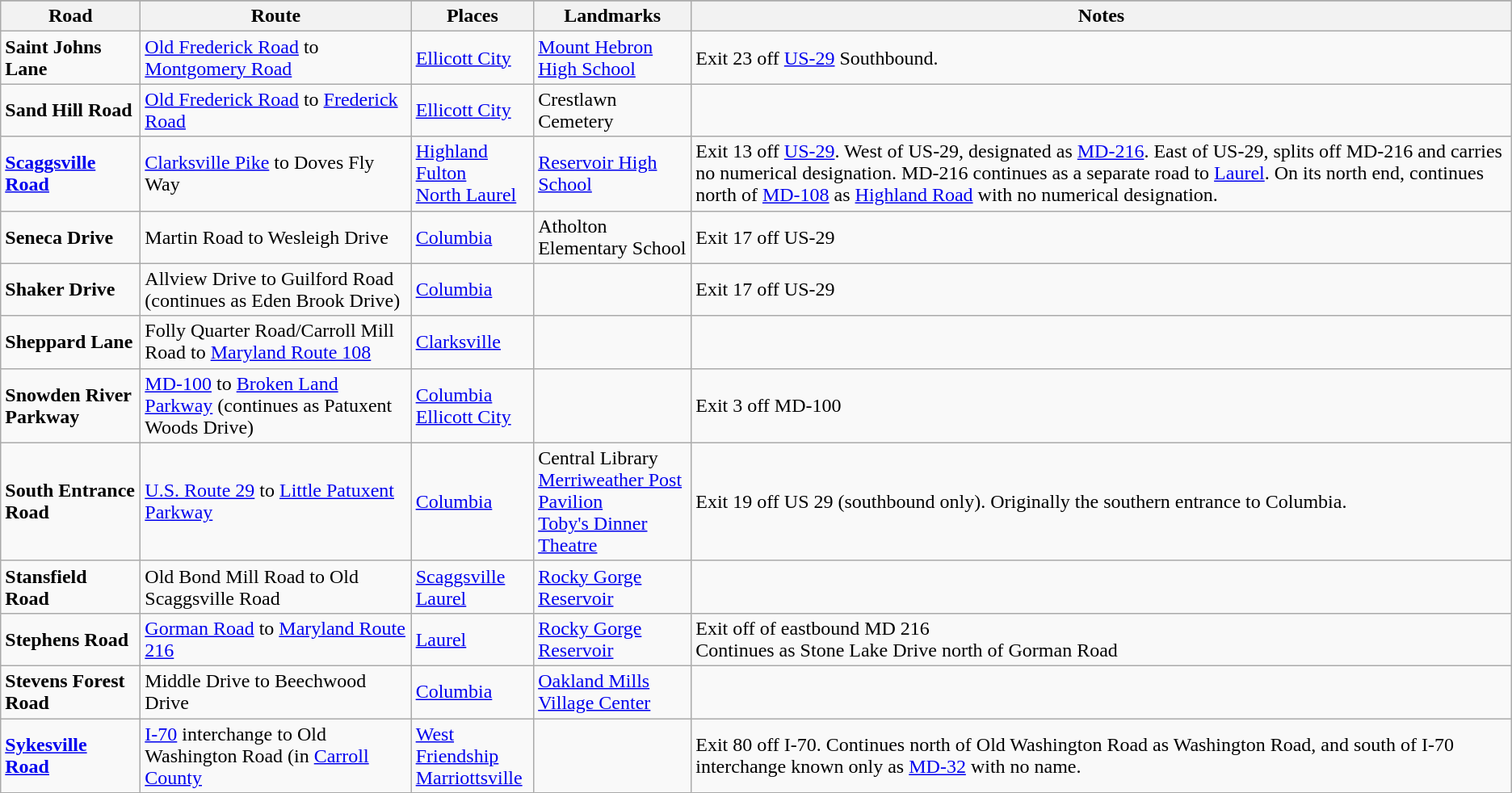<table class="wikitable">
<tr style="background-color:#DDDDDD;text-align:center;">
</tr>
<tr>
<th>Road</th>
<th>Route</th>
<th>Places</th>
<th>Landmarks</th>
<th>Notes</th>
</tr>
<tr>
<td><strong>Saint Johns Lane</strong></td>
<td><a href='#'>Old Frederick Road</a> to <a href='#'>Montgomery Road</a></td>
<td><a href='#'>Ellicott City</a></td>
<td><a href='#'>Mount Hebron High School</a></td>
<td>Exit 23 off <a href='#'>US-29</a> Southbound.</td>
</tr>
<tr>
<td><strong>Sand Hill Road</strong></td>
<td><a href='#'>Old Frederick Road</a> to <a href='#'>Frederick Road</a></td>
<td><a href='#'>Ellicott City</a></td>
<td>Crestlawn Cemetery</td>
<td></td>
</tr>
<tr>
<td><strong><a href='#'>Scaggsville Road</a></strong></td>
<td><a href='#'>Clarksville Pike</a> to Doves Fly Way</td>
<td><a href='#'>Highland</a><br><a href='#'>Fulton</a><br><a href='#'>North Laurel</a></td>
<td><a href='#'>Reservoir High School</a></td>
<td>Exit 13 off <a href='#'>US-29</a>. West of US-29, designated as <a href='#'>MD-216</a>. East of US-29, splits off MD-216 and carries no numerical designation. MD-216 continues as a separate road to <a href='#'>Laurel</a>. On its north end, continues north of <a href='#'>MD-108</a> as <a href='#'>Highland Road</a> with no numerical designation.</td>
</tr>
<tr>
<td><strong>Seneca Drive</strong></td>
<td>Martin Road to Wesleigh Drive</td>
<td><a href='#'>Columbia</a></td>
<td>Atholton Elementary School</td>
<td>Exit 17 off US-29</td>
</tr>
<tr>
<td><strong>Shaker Drive</strong></td>
<td>Allview Drive to Guilford Road (continues as Eden Brook Drive)</td>
<td><a href='#'>Columbia</a></td>
<td></td>
<td>Exit 17 off US-29</td>
</tr>
<tr>
<td><strong>Sheppard Lane</strong></td>
<td>Folly Quarter Road/Carroll Mill Road to <a href='#'>Maryland Route 108</a></td>
<td><a href='#'>Clarksville</a></td>
<td></td>
<td></td>
</tr>
<tr>
<td><strong>Snowden River Parkway</strong></td>
<td><a href='#'>MD-100</a> to <a href='#'>Broken Land Parkway</a> (continues as Patuxent Woods Drive)</td>
<td><a href='#'>Columbia</a><br><a href='#'>Ellicott City</a></td>
<td></td>
<td>Exit 3 off MD-100</td>
</tr>
<tr>
<td><strong>South Entrance Road</strong></td>
<td><a href='#'>U.S. Route 29</a> to <a href='#'>Little Patuxent Parkway</a></td>
<td><a href='#'>Columbia</a></td>
<td>Central Library<br><a href='#'>Merriweather Post Pavilion</a><br><a href='#'>Toby's Dinner Theatre</a></td>
<td>Exit 19 off US 29 (southbound only). Originally the southern entrance to Columbia.</td>
</tr>
<tr>
<td><strong>Stansfield Road</strong></td>
<td>Old Bond Mill Road to Old Scaggsville Road</td>
<td><a href='#'>Scaggsville</a><br><a href='#'>Laurel</a></td>
<td><a href='#'>Rocky Gorge Reservoir</a></td>
<td></td>
</tr>
<tr>
<td><strong>Stephens Road</strong></td>
<td><a href='#'>Gorman Road</a> to <a href='#'>Maryland Route 216</a></td>
<td><a href='#'>Laurel</a></td>
<td><a href='#'>Rocky Gorge Reservoir</a></td>
<td>Exit off of eastbound MD 216<br>Continues as Stone Lake Drive north of Gorman Road</td>
</tr>
<tr>
<td><strong>Stevens Forest Road</strong></td>
<td>Middle Drive to Beechwood Drive</td>
<td><a href='#'>Columbia</a></td>
<td><a href='#'>Oakland Mills Village Center</a></td>
<td></td>
</tr>
<tr>
<td><strong><a href='#'>Sykesville Road</a></strong></td>
<td><a href='#'>I-70</a> interchange to Old Washington Road (in <a href='#'>Carroll County</a></td>
<td><a href='#'>West Friendship</a><br><a href='#'>Marriottsville</a></td>
<td></td>
<td>Exit 80 off I-70. Continues north of Old Washington Road as Washington Road, and south of I-70 interchange known only as <a href='#'>MD-32</a> with no name.</td>
</tr>
</table>
